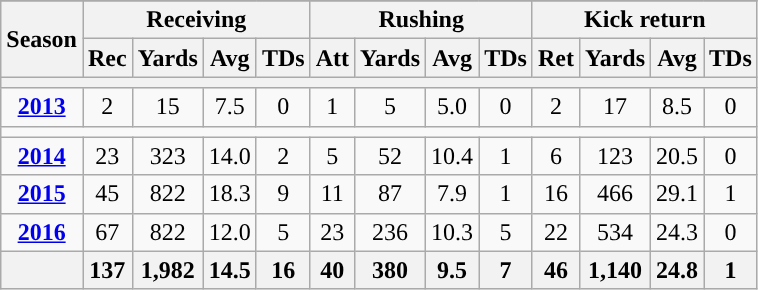<table class=wikitable style="text-align:center;">
<tr>
</tr>
<tr>
<th rowspan=2>Season</th>
<th colspan=4>Receiving</th>
<th colspan=4>Rushing</th>
<th colspan=4>Kick return</th>
</tr>
<tr>
<th>Rec</th>
<th>Yards</th>
<th>Avg</th>
<th>TDs</th>
<th>Att</th>
<th>Yards</th>
<th>Avg</th>
<th>TDs</th>
<th>Ret</th>
<th>Yards</th>
<th>Avg</th>
<th>TDs</th>
</tr>
<tr>
<th colspan="21"></th>
</tr>
<tr>
<td><strong><a href='#'>2013</a></strong></td>
<td>2</td>
<td>15</td>
<td>7.5</td>
<td>0</td>
<td>1</td>
<td>5</td>
<td>5.0</td>
<td>0</td>
<td>2</td>
<td>17</td>
<td>8.5</td>
<td>0</td>
</tr>
<tr>
<td ! colspan="21"></td>
</tr>
<tr>
<td><strong><a href='#'>2014</a></strong></td>
<td>23</td>
<td>323</td>
<td>14.0</td>
<td>2</td>
<td>5</td>
<td>52</td>
<td>10.4</td>
<td>1</td>
<td>6</td>
<td>123</td>
<td>20.5</td>
<td>0</td>
</tr>
<tr>
<td><strong><a href='#'>2015</a></strong></td>
<td>45</td>
<td>822</td>
<td>18.3</td>
<td>9</td>
<td>11</td>
<td>87</td>
<td>7.9</td>
<td>1</td>
<td>16</td>
<td>466</td>
<td>29.1</td>
<td>1</td>
</tr>
<tr>
<td><strong><a href='#'>2016</a></strong></td>
<td>67</td>
<td>822</td>
<td>12.0</td>
<td>5</td>
<td>23</td>
<td>236</td>
<td>10.3</td>
<td>5</td>
<td>22</td>
<td>534</td>
<td>24.3</td>
<td>0</td>
</tr>
<tr>
<th colspan=1></th>
<th>137</th>
<th>1,982</th>
<th>14.5</th>
<th>16</th>
<th>40</th>
<th>380</th>
<th>9.5</th>
<th>7</th>
<th>46</th>
<th>1,140</th>
<th>24.8</th>
<th>1</th>
</tr>
</table>
